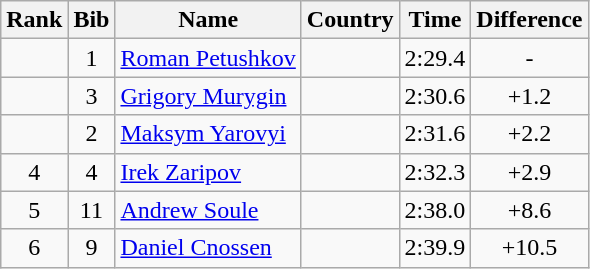<table class="wikitable sortable" style="text-align:center">
<tr>
<th>Rank</th>
<th>Bib</th>
<th>Name</th>
<th>Country</th>
<th>Time</th>
<th>Difference</th>
</tr>
<tr>
<td></td>
<td>1</td>
<td align=left><a href='#'>Roman Petushkov</a></td>
<td align=left></td>
<td>2:29.4</td>
<td>-</td>
</tr>
<tr>
<td></td>
<td>3</td>
<td align=left><a href='#'>Grigory Murygin</a></td>
<td align=left></td>
<td>2:30.6</td>
<td>+1.2</td>
</tr>
<tr>
<td></td>
<td>2</td>
<td align=left><a href='#'>Maksym Yarovyi</a></td>
<td align=left></td>
<td>2:31.6</td>
<td>+2.2</td>
</tr>
<tr>
<td>4</td>
<td>4</td>
<td align=left><a href='#'>Irek Zaripov</a></td>
<td align=left></td>
<td>2:32.3</td>
<td>+2.9</td>
</tr>
<tr>
<td>5</td>
<td>11</td>
<td align=left><a href='#'>Andrew Soule</a></td>
<td align=left></td>
<td>2:38.0</td>
<td>+8.6</td>
</tr>
<tr>
<td>6</td>
<td>9</td>
<td align=left><a href='#'>Daniel Cnossen</a></td>
<td align=left></td>
<td>2:39.9</td>
<td>+10.5</td>
</tr>
</table>
